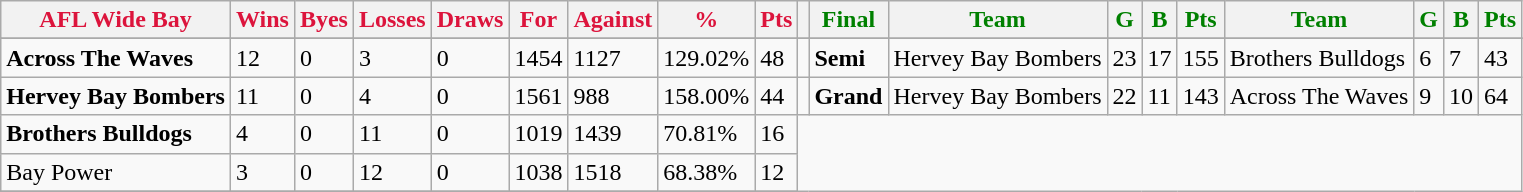<table class="wikitable">
<tr>
<th style="color:crimson">AFL Wide Bay</th>
<th style="color:crimson">Wins</th>
<th style="color:crimson">Byes</th>
<th style="color:crimson">Losses</th>
<th style="color:crimson">Draws</th>
<th style="color:crimson">For</th>
<th style="color:crimson">Against</th>
<th style="color:crimson">%</th>
<th style="color:crimson">Pts</th>
<th></th>
<th style="color:green">Final</th>
<th style="color:green">Team</th>
<th style="color:green">G</th>
<th style="color:green">B</th>
<th style="color:green">Pts</th>
<th style="color:green">Team</th>
<th style="color:green">G</th>
<th style="color:green">B</th>
<th style="color:green">Pts</th>
</tr>
<tr>
</tr>
<tr>
</tr>
<tr>
<td><strong>	Across The Waves	</strong></td>
<td>12</td>
<td>0</td>
<td>3</td>
<td>0</td>
<td>1454</td>
<td>1127</td>
<td>129.02%</td>
<td>48</td>
<td></td>
<td><strong>Semi</strong></td>
<td>Hervey Bay Bombers</td>
<td>23</td>
<td>17</td>
<td>155</td>
<td>Brothers Bulldogs</td>
<td>6</td>
<td>7</td>
<td>43</td>
</tr>
<tr>
<td><strong>	Hervey Bay Bombers	</strong></td>
<td>11</td>
<td>0</td>
<td>4</td>
<td>0</td>
<td>1561</td>
<td>988</td>
<td>158.00%</td>
<td>44</td>
<td></td>
<td><strong>Grand</strong></td>
<td>Hervey Bay Bombers</td>
<td>22</td>
<td>11</td>
<td>143</td>
<td>Across The Waves</td>
<td>9</td>
<td>10</td>
<td>64</td>
</tr>
<tr>
<td><strong>	Brothers Bulldogs	</strong></td>
<td>4</td>
<td>0</td>
<td>11</td>
<td>0</td>
<td>1019</td>
<td>1439</td>
<td>70.81%</td>
<td>16</td>
</tr>
<tr>
<td>Bay Power</td>
<td>3</td>
<td>0</td>
<td>12</td>
<td>0</td>
<td>1038</td>
<td>1518</td>
<td>68.38%</td>
<td>12</td>
</tr>
<tr>
</tr>
</table>
